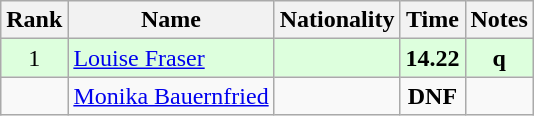<table class="wikitable sortable" style="text-align:center">
<tr>
<th>Rank</th>
<th>Name</th>
<th>Nationality</th>
<th>Time</th>
<th>Notes</th>
</tr>
<tr bgcolor=ddffdd>
<td>1</td>
<td align=left><a href='#'>Louise Fraser</a></td>
<td align=left></td>
<td><strong>14.22</strong></td>
<td><strong>q</strong></td>
</tr>
<tr>
<td></td>
<td align=left><a href='#'>Monika Bauernfried</a></td>
<td align=left></td>
<td><strong>DNF</strong></td>
<td></td>
</tr>
</table>
